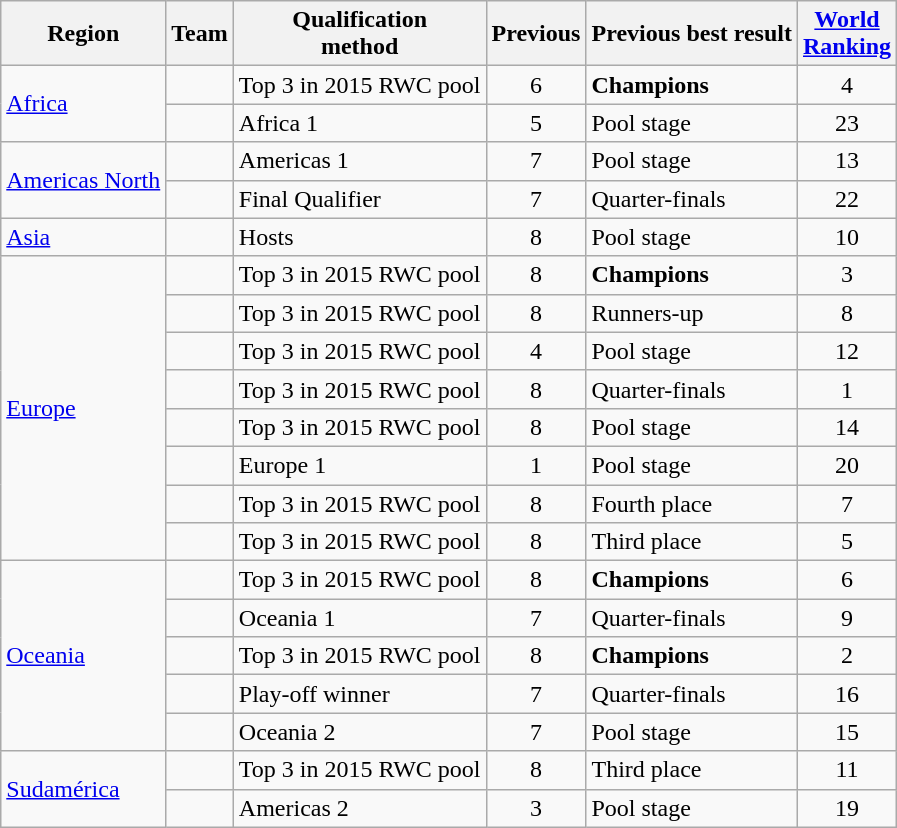<table class="wikitable sortable">
<tr>
<th>Region</th>
<th>Team</th>
<th>Qualification<br>method</th>
<th>Previous<br> </th>
<th>Previous best result</th>
<th><a href='#'>World<br>Ranking</a></th>
</tr>
<tr>
<td rowspan=2><a href='#'>Africa</a></td>
<td></td>
<td>Top 3 in 2015 RWC pool</td>
<td align=center>6</td>
<td data-sort-value="1"><strong>Champions</strong> </td>
<td align=center>4</td>
</tr>
<tr>
<td></td>
<td>Africa 1</td>
<td align=center>5</td>
<td data-sort-value="9">Pool stage</td>
<td align=center>23</td>
</tr>
<tr>
<td rowspan="2"><a href='#'>Americas North</a></td>
<td></td>
<td>Americas 1</td>
<td align=center>7</td>
<td data-sort-value="9">Pool stage</td>
<td align=center>13</td>
</tr>
<tr>
<td></td>
<td>Final Qualifier</td>
<td align=center>7</td>
<td data-sort-value="9">Quarter-finals</td>
<td align=center>22</td>
</tr>
<tr>
<td rowspan=1><a href='#'>Asia</a></td>
<td></td>
<td>Hosts</td>
<td align=center>8</td>
<td data-sort-value="9">Pool stage</td>
<td align=center>10</td>
</tr>
<tr>
<td rowspan=8><a href='#'>Europe</a></td>
<td></td>
<td>Top 3 in 2015 RWC pool</td>
<td align=center>8</td>
<td data-sort-value="1"><strong>Champions</strong> </td>
<td align=center>3</td>
</tr>
<tr>
<td></td>
<td>Top 3 in 2015 RWC pool</td>
<td align=center>8</td>
<td data-sort-value="2">Runners-up </td>
<td align=center>8</td>
</tr>
<tr>
<td></td>
<td>Top 3 in 2015 RWC pool</td>
<td align=center>4</td>
<td data-sort-value="9">Pool stage</td>
<td align=center>12</td>
</tr>
<tr>
<td></td>
<td>Top 3 in 2015 RWC pool</td>
<td align=center>8</td>
<td data-sort-value="5">Quarter-finals </td>
<td align=center>1</td>
</tr>
<tr>
<td></td>
<td>Top 3 in 2015 RWC pool</td>
<td align=center>8</td>
<td data-sort-value="9">Pool stage</td>
<td align=center>14</td>
</tr>
<tr>
<td></td>
<td>Europe 1</td>
<td align=center>1</td>
<td data-sort-value="9">Pool stage</td>
<td align=center>20</td>
</tr>
<tr>
<td></td>
<td>Top 3 in 2015 RWC pool</td>
<td align=center>8</td>
<td data-sort-value="4">Fourth place </td>
<td align=center>7</td>
</tr>
<tr>
<td></td>
<td>Top 3 in 2015 RWC pool</td>
<td align=center>8</td>
<td data-sort-value="3">Third place </td>
<td align=center>5</td>
</tr>
<tr>
<td rowspan=5><a href='#'>Oceania</a></td>
<td></td>
<td>Top 3 in 2015 RWC pool</td>
<td align=center>8</td>
<td data-sort-value="1"><strong>Champions</strong> </td>
<td align=center>6</td>
</tr>
<tr>
<td></td>
<td>Oceania 1</td>
<td align=center>7</td>
<td data-sort-value="5">Quarter-finals </td>
<td align=center>9</td>
</tr>
<tr>
<td></td>
<td>Top 3 in 2015 RWC pool</td>
<td align=center>8</td>
<td data-sort-value="1"><strong>Champions</strong> </td>
<td align=center>2</td>
</tr>
<tr>
<td></td>
<td>Play-off winner</td>
<td align=center>7</td>
<td data-sort-value="5">Quarter-finals </td>
<td align=center>16</td>
</tr>
<tr>
<td></td>
<td>Oceania 2</td>
<td align=center>7</td>
<td data-sort-value="9">Pool stage</td>
<td align=center>15</td>
</tr>
<tr>
<td rowspan=2><a href='#'>Sudamérica</a></td>
<td></td>
<td>Top 3 in 2015 RWC pool</td>
<td align=center>8</td>
<td data-sort-value="3">Third place </td>
<td align=center>11</td>
</tr>
<tr>
<td></td>
<td>Americas 2</td>
<td align=center>3</td>
<td data-sort-value="9">Pool stage</td>
<td align=center>19</td>
</tr>
</table>
